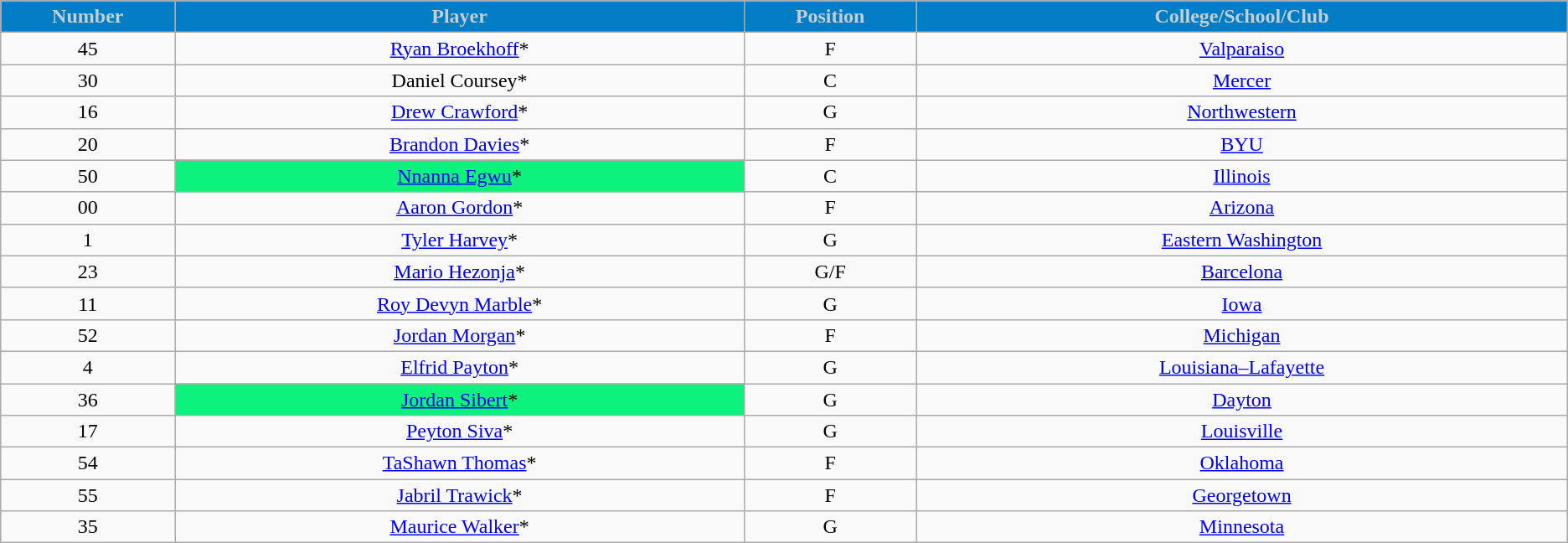<table class="wikitable sortable sortable">
<tr>
<th style="background:#007DC5; color:#C4CED3" width="1%">Number</th>
<th style="background:#007DC5; color:#C4CED3" width="5%">Player</th>
<th style="background:#007DC5; color:#C4CED3" width="1%">Position</th>
<th style="background:#007DC5; color:#C4CED3" width="5%">College/School/Club</th>
</tr>
<tr style="text-align: center">
<td>45</td>
<td><a href='#'>Ryan Broekhoff</a>*</td>
<td>F</td>
<td><a href='#'>Valparaiso</a></td>
</tr>
<tr style="text-align: center">
<td>30</td>
<td>Daniel Coursey*</td>
<td>C</td>
<td><a href='#'>Mercer</a></td>
</tr>
<tr style="text-align: center">
<td>16</td>
<td><a href='#'>Drew Crawford</a>*</td>
<td>G</td>
<td><a href='#'>Northwestern</a></td>
</tr>
<tr style="text-align: center">
<td>20</td>
<td><a href='#'>Brandon Davies</a>*</td>
<td>F</td>
<td><a href='#'>BYU</a></td>
</tr>
<tr style="text-align: center">
<td>50</td>
<td bgcolor="#0CF27D"><a href='#'>Nnanna Egwu</a>*</td>
<td>C</td>
<td><a href='#'>Illinois</a></td>
</tr>
<tr style="text-align: center">
<td>00</td>
<td><a href='#'>Aaron Gordon</a>*</td>
<td>F</td>
<td><a href='#'>Arizona</a></td>
</tr>
<tr style="text-align: center">
<td>1</td>
<td><a href='#'>Tyler Harvey</a>*</td>
<td>G</td>
<td><a href='#'>Eastern Washington</a></td>
</tr>
<tr style="text-align: center">
<td>23</td>
<td><a href='#'>Mario Hezonja</a>*</td>
<td>G/F</td>
<td><a href='#'>Barcelona</a></td>
</tr>
<tr style="text-align: center">
<td>11</td>
<td><a href='#'>Roy Devyn Marble</a>*</td>
<td>G</td>
<td><a href='#'>Iowa</a></td>
</tr>
<tr style="text-align: center">
<td>52</td>
<td><a href='#'>Jordan Morgan</a>*</td>
<td>F</td>
<td><a href='#'>Michigan</a></td>
</tr>
<tr style="text-align: center">
<td>4</td>
<td><a href='#'>Elfrid Payton</a>*</td>
<td>G</td>
<td><a href='#'>Louisiana–Lafayette</a></td>
</tr>
<tr style="text-align: center">
<td>36</td>
<td bgcolor="#0CF27D"><a href='#'>Jordan Sibert</a>*</td>
<td>G</td>
<td><a href='#'>Dayton</a></td>
</tr>
<tr style="text-align: center">
<td>17</td>
<td><a href='#'>Peyton Siva</a>*</td>
<td>G</td>
<td><a href='#'>Louisville</a></td>
</tr>
<tr style="text-align: center">
<td>54</td>
<td><a href='#'>TaShawn Thomas</a>*</td>
<td>F</td>
<td><a href='#'>Oklahoma</a></td>
</tr>
<tr style="text-align: center">
<td>55</td>
<td><a href='#'>Jabril Trawick</a>*</td>
<td>F</td>
<td><a href='#'>Georgetown</a></td>
</tr>
<tr style="text-align: center">
<td>35</td>
<td><a href='#'>Maurice Walker</a>*</td>
<td>G</td>
<td><a href='#'>Minnesota</a></td>
</tr>
</table>
